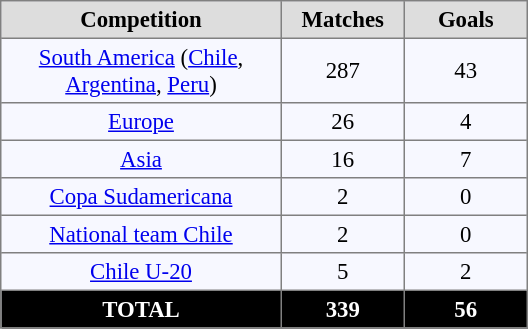<table align=center bgcolor="#f7f8ff" cellpadding="3" cellspacing="0" border="1" style="font-size: 95%; border: gray solid 1px; border-collapse: collapse;">
<tr bgcolor=#DDDDDD style="color:black;">
<th width="180">Competition</th>
<th width="75">Matches</th>
<th width="75">Goals</th>
</tr>
<tr align=center>
<td><a href='#'>South America</a> (<a href='#'>Chile</a>, <a href='#'>Argentina</a>, <a href='#'>Peru</a>)</td>
<td>287</td>
<td>43</td>
</tr>
<tr align=center>
<td><a href='#'>Europe</a></td>
<td>26</td>
<td>4</td>
</tr>
<tr align=center>
<td><a href='#'>Asia</a></td>
<td>16</td>
<td>7</td>
</tr>
<tr align=center>
<td><a href='#'>Copa Sudamericana</a></td>
<td>2</td>
<td>0</td>
</tr>
<tr align=center>
<td><a href='#'>National team Chile</a></td>
<td>2</td>
<td>0</td>
</tr>
<tr align=center>
<td><a href='#'>Chile U-20</a></td>
<td>5</td>
<td>2</td>
</tr>
<tr align=center bgcolor=000000 style="color: white;">
<td><strong>TOTAL</strong></td>
<td><strong>339</strong></td>
<td><strong>56</strong></td>
</tr>
</table>
